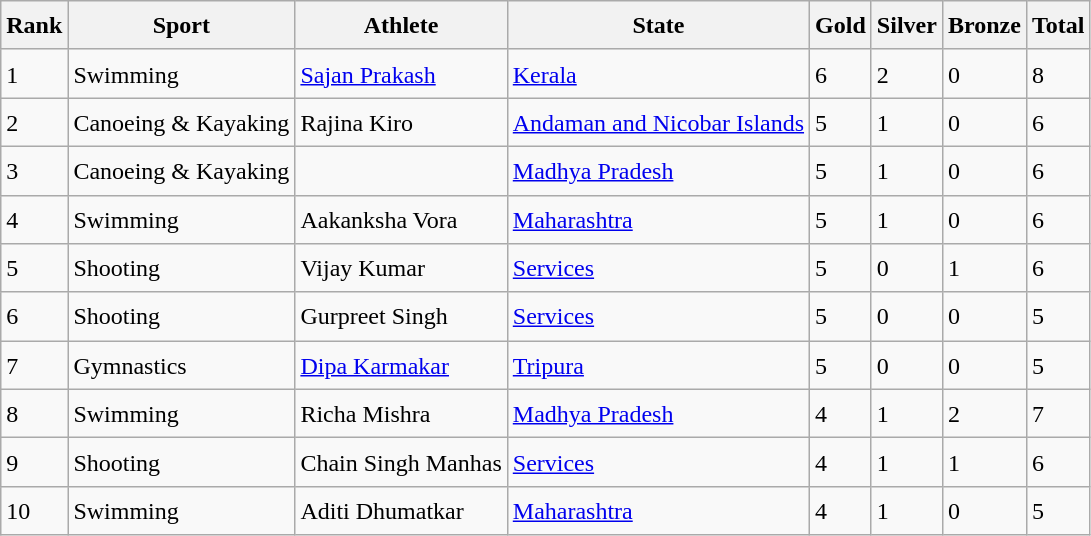<table class="wikitable sortable" style="text-align:left; line-height:25px;">
<tr>
<th>Rank</th>
<th>Sport</th>
<th>Athlete</th>
<th>State</th>
<th>Gold</th>
<th>Silver</th>
<th>Bronze</th>
<th>Total</th>
</tr>
<tr>
<td>1</td>
<td>Swimming</td>
<td><a href='#'>Sajan Prakash</a></td>
<td> <a href='#'>Kerala</a></td>
<td>6</td>
<td>2</td>
<td>0</td>
<td>8</td>
</tr>
<tr>
<td>2</td>
<td>Canoeing & Kayaking</td>
<td>Rajina Kiro</td>
<td> <a href='#'>Andaman and Nicobar Islands</a></td>
<td>5</td>
<td>1</td>
<td>0</td>
<td>6</td>
</tr>
<tr>
<td>3</td>
<td>Canoeing & Kayaking</td>
<td></td>
<td> <a href='#'>Madhya Pradesh</a></td>
<td>5</td>
<td>1</td>
<td>0</td>
<td>6</td>
</tr>
<tr>
<td>4</td>
<td>Swimming</td>
<td>Aakanksha Vora</td>
<td> <a href='#'>Maharashtra</a></td>
<td>5</td>
<td>1</td>
<td>0</td>
<td>6</td>
</tr>
<tr>
<td>5</td>
<td>Shooting</td>
<td>Vijay Kumar</td>
<td> <a href='#'>Services</a></td>
<td>5</td>
<td>0</td>
<td>1</td>
<td>6</td>
</tr>
<tr>
<td>6</td>
<td>Shooting</td>
<td>Gurpreet Singh</td>
<td> <a href='#'>Services</a></td>
<td>5</td>
<td>0</td>
<td>0</td>
<td>5</td>
</tr>
<tr>
<td>7</td>
<td>Gymnastics</td>
<td><a href='#'>Dipa Karmakar</a></td>
<td> <a href='#'>Tripura</a></td>
<td>5</td>
<td>0</td>
<td>0</td>
<td>5</td>
</tr>
<tr>
<td>8</td>
<td>Swimming</td>
<td>Richa Mishra</td>
<td> <a href='#'>Madhya Pradesh</a></td>
<td>4</td>
<td>1</td>
<td>2</td>
<td>7</td>
</tr>
<tr>
<td>9</td>
<td>Shooting</td>
<td>Chain Singh Manhas</td>
<td> <a href='#'>Services</a></td>
<td>4</td>
<td>1</td>
<td>1</td>
<td>6</td>
</tr>
<tr>
<td>10</td>
<td>Swimming</td>
<td>Aditi Dhumatkar</td>
<td> <a href='#'>Maharashtra</a></td>
<td>4</td>
<td>1</td>
<td>0</td>
<td>5</td>
</tr>
</table>
